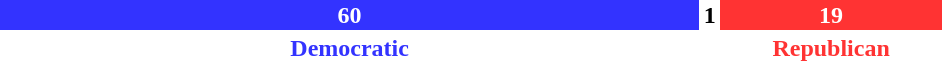<table style="width:50%">
<tr>
<td colspan="3" scope="row" style="text-align:center"></td>
</tr>
<tr>
<td scope="row" style="background:#33F; width:75%; text-align:center; color:white"><strong>60</strong></td>
<td style="background:#FFF; width:1.25%; text-align:center; color:black"><strong>1</strong></td>
<td style="background:#F33; width:23.75%; text-align:center; color:white"><strong>19</strong></td>
</tr>
<tr>
<td scope="row" style="text-align:center; color:#33F"><strong>Democratic</strong></td>
<td style="text-align:center; color:#000"></td>
<td style="text-align:center; color:#F33"><strong>Republican</strong></td>
</tr>
</table>
